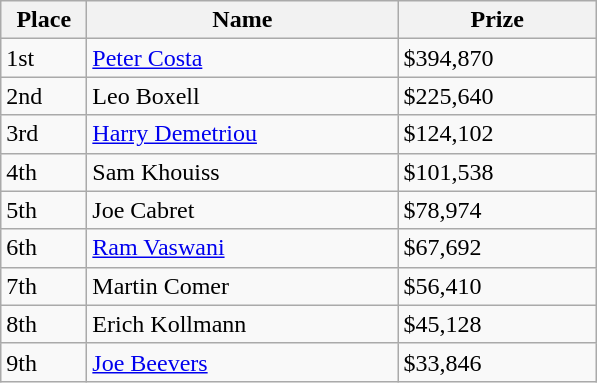<table class="wikitable">
<tr>
<th width="50">Place</th>
<th width="200">Name</th>
<th width="125">Prize</th>
</tr>
<tr>
<td>1st</td>
<td> <a href='#'>Peter Costa</a></td>
<td>$394,870</td>
</tr>
<tr>
<td>2nd</td>
<td> Leo Boxell</td>
<td>$225,640</td>
</tr>
<tr>
<td>3rd</td>
<td> <a href='#'>Harry Demetriou</a></td>
<td>$124,102</td>
</tr>
<tr>
<td>4th</td>
<td> Sam Khouiss</td>
<td>$101,538</td>
</tr>
<tr>
<td>5th</td>
<td> Joe Cabret</td>
<td>$78,974</td>
</tr>
<tr>
<td>6th</td>
<td> <a href='#'>Ram Vaswani</a></td>
<td>$67,692</td>
</tr>
<tr>
<td>7th</td>
<td> Martin Comer</td>
<td>$56,410</td>
</tr>
<tr>
<td>8th</td>
<td> Erich Kollmann</td>
<td>$45,128</td>
</tr>
<tr>
<td>9th</td>
<td> <a href='#'>Joe Beevers</a></td>
<td>$33,846</td>
</tr>
</table>
